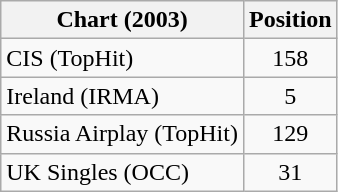<table class="wikitable sortable">
<tr>
<th>Chart (2003)</th>
<th>Position</th>
</tr>
<tr>
<td>CIS (TopHit)</td>
<td style="text-align:center;">158</td>
</tr>
<tr>
<td>Ireland (IRMA)</td>
<td style="text-align:center;">5</td>
</tr>
<tr>
<td>Russia Airplay (TopHit)</td>
<td style="text-align:center;">129</td>
</tr>
<tr>
<td>UK Singles (OCC)</td>
<td style="text-align:center;">31</td>
</tr>
</table>
